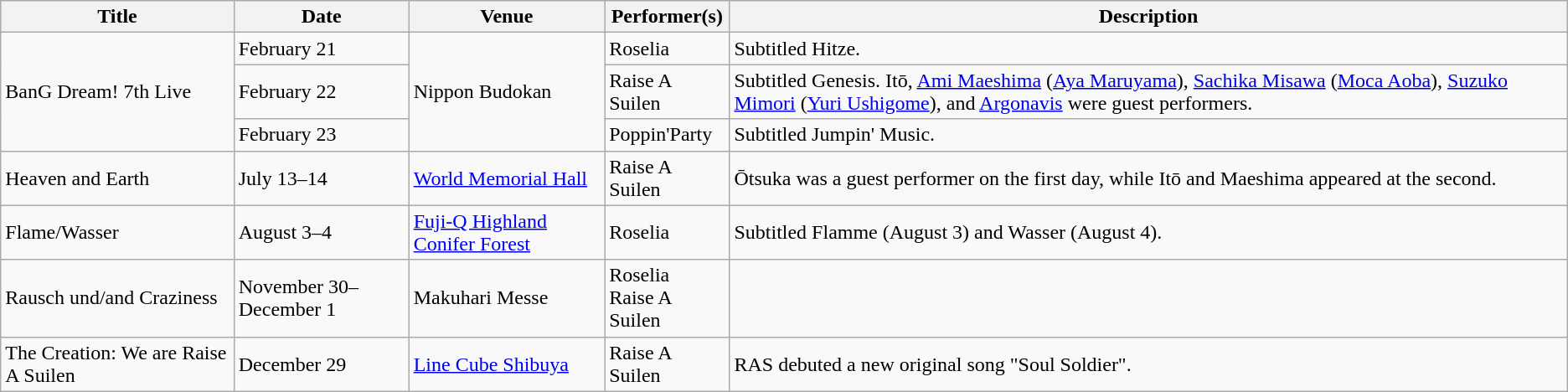<table class="wikitable" text-align: center>
<tr>
<th>Title</th>
<th>Date</th>
<th>Venue</th>
<th>Performer(s)</th>
<th>Description</th>
</tr>
<tr>
<td rowspan=3>BanG Dream! 7th Live</td>
<td>February 21</td>
<td rowspan=3>Nippon Budokan</td>
<td>Roselia</td>
<td>Subtitled Hitze.</td>
</tr>
<tr>
<td>February 22</td>
<td>Raise A Suilen</td>
<td>Subtitled Genesis. Itō, <a href='#'>Ami Maeshima</a> (<a href='#'>Aya Maruyama</a>), <a href='#'>Sachika Misawa</a> (<a href='#'>Moca Aoba</a>), <a href='#'>Suzuko Mimori</a> (<a href='#'>Yuri Ushigome</a>), and <a href='#'>Argonavis</a> were guest performers.</td>
</tr>
<tr>
<td>February 23</td>
<td>Poppin'Party</td>
<td>Subtitled Jumpin' Music.</td>
</tr>
<tr>
<td>Heaven and Earth</td>
<td>July 13–14</td>
<td><a href='#'>World Memorial Hall</a></td>
<td>Raise A Suilen</td>
<td>Ōtsuka was a guest performer on the first day, while Itō and Maeshima appeared at the second.</td>
</tr>
<tr>
<td>Flame/Wasser</td>
<td>August 3–4</td>
<td><a href='#'>Fuji-Q Highland Conifer Forest</a></td>
<td>Roselia</td>
<td>Subtitled Flamme (August 3) and Wasser (August 4).</td>
</tr>
<tr>
<td>Rausch und/and Craziness</td>
<td>November 30–December 1</td>
<td>Makuhari Messe</td>
<td>Roselia<br>Raise A Suilen</td>
<td></td>
</tr>
<tr>
<td>The Creation: We are Raise A Suilen</td>
<td>December 29</td>
<td><a href='#'>Line Cube Shibuya</a></td>
<td>Raise A Suilen</td>
<td>RAS debuted a new original song "Soul Soldier".</td>
</tr>
</table>
